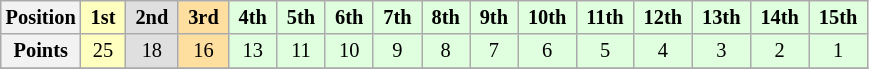<table class="wikitable" style="font-size:85%; text-align:center">
<tr>
<th>Position</th>
<td style="background:#ffffbf;"> <strong>1st</strong> </td>
<td style="background:#dfdfdf;"> <strong>2nd</strong> </td>
<td style="background:#ffdf9f;"> <strong>3rd</strong> </td>
<td style="background:#dfffdf;"> <strong>4th</strong> </td>
<td style="background:#dfffdf;"> <strong>5th</strong> </td>
<td style="background:#dfffdf;"> <strong>6th</strong> </td>
<td style="background:#dfffdf;"> <strong>7th</strong> </td>
<td style="background:#dfffdf;"> <strong>8th</strong> </td>
<td style="background:#dfffdf;"> <strong>9th</strong> </td>
<td style="background:#dfffdf;"> <strong>10th</strong> </td>
<td style="background:#dfffdf;"> <strong>11th</strong> </td>
<td style="background:#dfffdf;"> <strong>12th</strong> </td>
<td style="background:#dfffdf;"> <strong>13th</strong> </td>
<td style="background:#dfffdf;"> <strong>14th</strong> </td>
<td style="background:#dfffdf;"> <strong>15th</strong> </td>
</tr>
<tr>
<th>Points</th>
<td style="background:#ffffbf;">25</td>
<td style="background:#dfdfdf;">18</td>
<td style="background:#ffdf9f;">16</td>
<td style="background:#dfffdf;">13</td>
<td style="background:#dfffdf;">11</td>
<td style="background:#dfffdf;">10</td>
<td style="background:#dfffdf;">9</td>
<td style="background:#dfffdf;">8</td>
<td style="background:#dfffdf;">7</td>
<td style="background:#dfffdf;">6</td>
<td style="background:#dfffdf;">5</td>
<td style="background:#dfffdf;">4</td>
<td style="background:#dfffdf;">3</td>
<td style="background:#dfffdf;">2</td>
<td style="background:#dfffdf;">1</td>
</tr>
<tr>
</tr>
</table>
